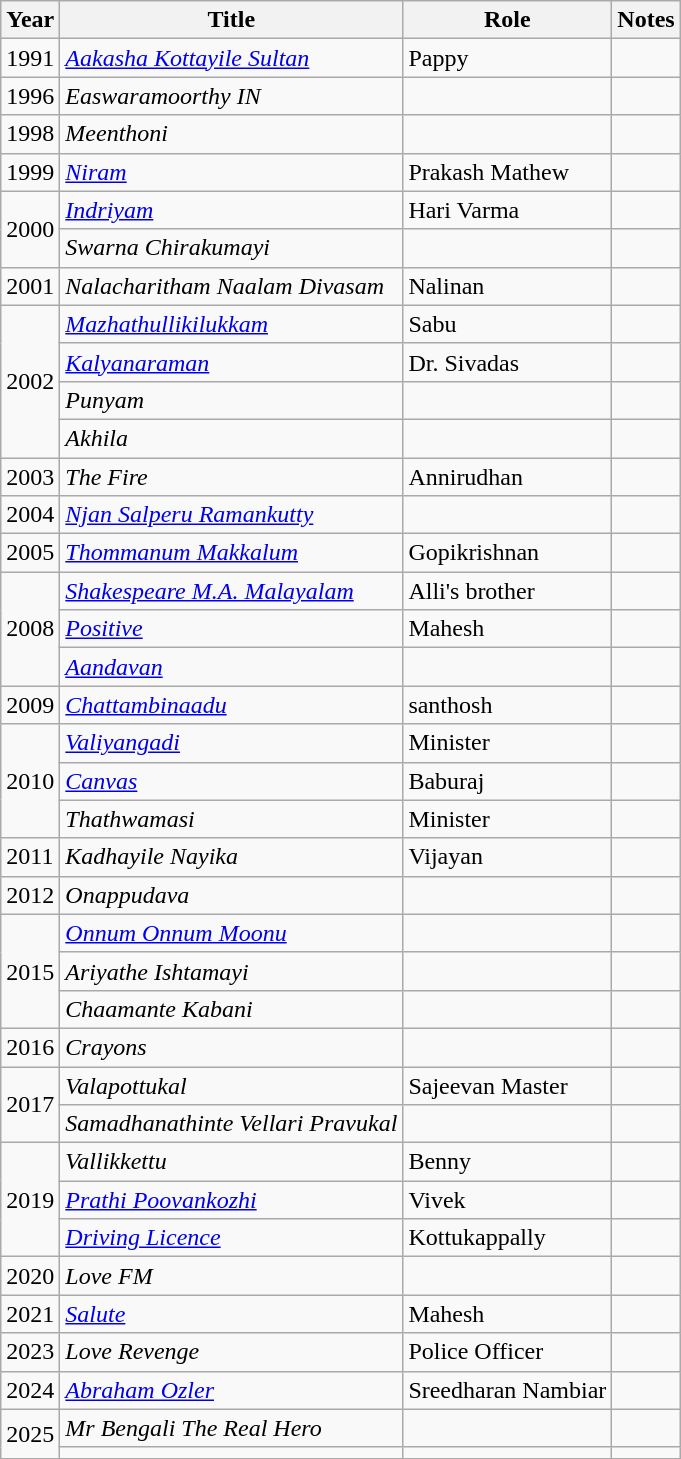<table class="wikitable sortable">
<tr>
<th>Year</th>
<th>Title</th>
<th>Role</th>
<th class="unsortable">Notes</th>
</tr>
<tr>
<td>1991</td>
<td><em><a href='#'>Aakasha Kottayile Sultan</a></em></td>
<td>Pappy</td>
<td></td>
</tr>
<tr>
<td>1996</td>
<td><em>Easwaramoorthy IN</em></td>
<td></td>
<td></td>
</tr>
<tr>
<td>1998</td>
<td><em>Meenthoni</em></td>
<td></td>
<td></td>
</tr>
<tr>
<td>1999</td>
<td><em><a href='#'>Niram</a></em></td>
<td>Prakash Mathew</td>
<td></td>
</tr>
<tr>
<td rowspan=2>2000</td>
<td><em><a href='#'>Indriyam</a></em></td>
<td>Hari Varma</td>
<td></td>
</tr>
<tr>
<td><em>Swarna Chirakumayi</em></td>
<td></td>
<td></td>
</tr>
<tr>
<td>2001</td>
<td><em>Nalacharitham Naalam Divasam</em></td>
<td>Nalinan</td>
<td></td>
</tr>
<tr>
<td rowspan=4>2002</td>
<td><em><a href='#'>Mazhathullikilukkam</a></em></td>
<td>Sabu</td>
<td></td>
</tr>
<tr>
<td><em><a href='#'>Kalyanaraman</a></em></td>
<td>Dr. Sivadas</td>
<td></td>
</tr>
<tr>
<td><em>Punyam</em></td>
<td></td>
<td></td>
</tr>
<tr>
<td><em>Akhila</em></td>
<td></td>
<td></td>
</tr>
<tr>
<td>2003</td>
<td><em>The Fire</em></td>
<td>Annirudhan</td>
<td></td>
</tr>
<tr>
<td>2004</td>
<td><em><a href='#'>Njan Salperu Ramankutty</a></em></td>
<td></td>
<td></td>
</tr>
<tr>
<td>2005</td>
<td><em><a href='#'>Thommanum Makkalum</a></em></td>
<td>Gopikrishnan</td>
<td></td>
</tr>
<tr>
<td rowspan=3>2008</td>
<td><em><a href='#'>Shakespeare M.A. Malayalam</a></em></td>
<td>Alli's brother</td>
<td></td>
</tr>
<tr>
<td><em><a href='#'>Positive</a></em></td>
<td>Mahesh</td>
<td></td>
</tr>
<tr>
<td><em><a href='#'>Aandavan</a></em></td>
<td></td>
<td></td>
</tr>
<tr>
<td>2009</td>
<td><em><a href='#'>Chattambinaadu</a></em></td>
<td>santhosh</td>
<td></td>
</tr>
<tr>
<td rowspan=3>2010</td>
<td><em><a href='#'>Valiyangadi</a></em></td>
<td>Minister</td>
<td></td>
</tr>
<tr>
<td><em><a href='#'>Canvas</a></em></td>
<td>Baburaj</td>
<td></td>
</tr>
<tr>
<td><em>Thathwamasi</em></td>
<td>Minister</td>
<td></td>
</tr>
<tr>
<td>2011</td>
<td><em>Kadhayile Nayika</em></td>
<td>Vijayan</td>
<td></td>
</tr>
<tr>
<td>2012</td>
<td><em>Onappudava</em></td>
<td></td>
<td></td>
</tr>
<tr>
<td rowspan=3>2015</td>
<td><em><a href='#'>Onnum Onnum Moonu</a></em></td>
<td></td>
<td></td>
</tr>
<tr>
<td><em>Ariyathe Ishtamayi</em></td>
<td></td>
<td></td>
</tr>
<tr>
<td><em>Chaamante Kabani</em></td>
<td></td>
<td></td>
</tr>
<tr>
<td>2016</td>
<td><em>Crayons</em></td>
<td></td>
<td></td>
</tr>
<tr>
<td rowspan=2>2017</td>
<td><em>Valapottukal</em></td>
<td>Sajeevan Master</td>
<td></td>
</tr>
<tr>
<td><em>Samadhanathinte Vellari Pravukal</em></td>
<td></td>
<td></td>
</tr>
<tr>
<td rowspan=3>2019</td>
<td><em>Vallikkettu</em></td>
<td>Benny</td>
<td></td>
</tr>
<tr>
<td><em><a href='#'>Prathi Poovankozhi</a></em></td>
<td>Vivek</td>
<td></td>
</tr>
<tr>
<td><em><a href='#'>Driving Licence</a></em></td>
<td>Kottukappally</td>
<td></td>
</tr>
<tr>
<td>2020</td>
<td><em>Love FM</em></td>
<td></td>
</tr>
<tr>
<td>2021</td>
<td><em><a href='#'>Salute</a></em></td>
<td>Mahesh</td>
<td></td>
</tr>
<tr>
<td>2023</td>
<td><em>Love Revenge</em></td>
<td>Police Officer</td>
<td></td>
</tr>
<tr>
<td>2024</td>
<td><em><a href='#'>Abraham Ozler</a></em></td>
<td>Sreedharan Nambiar</td>
<td></td>
</tr>
<tr>
<td rowspan=2>2025</td>
<td><em>Mr Bengali The Real Hero</em></td>
<td></td>
<td></td>
</tr>
<tr>
<td></td>
<td></td>
<td></td>
</tr>
<tr>
</tr>
</table>
